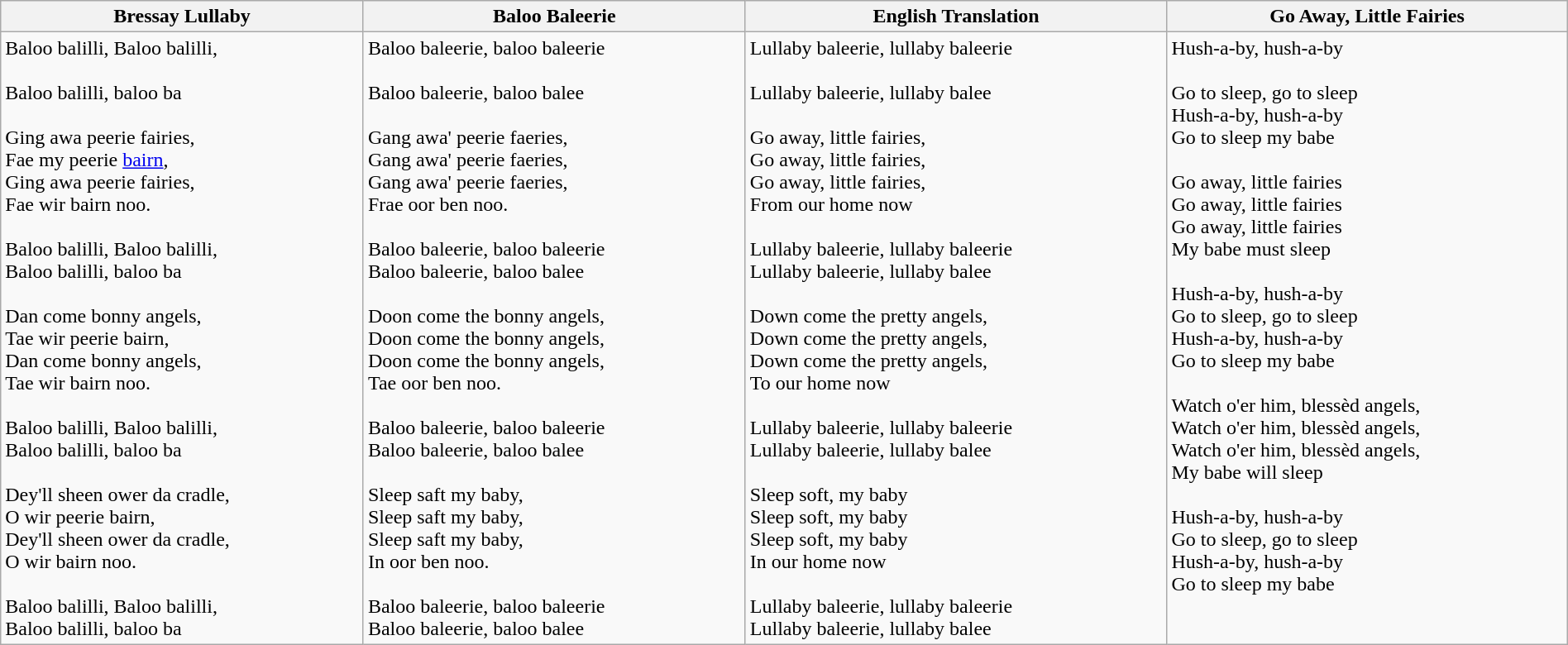<table class="wikitable" border="1" style="width:100%;">
<tr>
<th>Bressay Lullaby</th>
<th>Baloo Baleerie</th>
<th>English Translation</th>
<th>Go Away, Little Fairies</th>
</tr>
<tr style="vertical-align:top;">
<td>Baloo balilli, Baloo balilli,<br><br>Baloo balilli, baloo ba<br>
<br>
Ging awa peerie fairies,<br>
Fae my peerie <a href='#'>bairn</a>,<br>
Ging awa peerie fairies,<br>
Fae wir bairn noo.<br>
<br>
Baloo balilli, Baloo balilli,<br>
Baloo balilli, baloo ba<br>
<br>
Dan come bonny angels,<br>
Tae wir peerie bairn,<br>
Dan come bonny angels,<br>
Tae wir bairn noo.<br>
<br>
Baloo balilli, Baloo balilli,<br>
Baloo balilli, baloo ba<br>
<br>
Dey'll sheen ower da cradle,<br>
O wir peerie bairn,<br>
Dey'll sheen ower da cradle,<br>
O wir bairn noo.<br>
<br>
Baloo balilli, Baloo balilli,<br>
Baloo balilli, baloo ba<br></td>
<td>Baloo baleerie, baloo baleerie <br><br>Baloo baleerie, baloo balee <br>
<br>
Gang awa' peerie faeries, <br>
Gang awa' peerie faeries, <br>
Gang awa' peerie faeries, <br>
Frae oor ben noo. <br>
<br>
Baloo baleerie, baloo baleerie <br>
Baloo baleerie, baloo balee <br>
<br>
Doon come the bonny angels, <br>
Doon come the bonny angels, <br>
Doon come the bonny angels, <br>
Tae oor ben noo. <br>
<br>
Baloo baleerie, baloo baleerie <br>
Baloo baleerie, baloo balee <br>
<br>
Sleep saft my baby, <br>
Sleep saft my baby, <br>
Sleep saft my baby, <br>
In oor ben noo. <br>
<br>
Baloo baleerie, baloo baleerie <br>
Baloo baleerie, baloo balee <br></td>
<td>Lullaby baleerie, lullaby baleerie <br><br>Lullaby baleerie, lullaby balee <br>
<br>
Go away, little fairies,<br>
Go away, little fairies,<br>
Go away, little fairies,<br>
From our home now<br>
<br>
Lullaby baleerie, lullaby baleerie <br>
Lullaby baleerie, lullaby balee <br>
<br>
Down come the pretty angels,<br>
Down come the pretty angels,<br>
Down come the pretty angels,<br>
To our home now<br>
<br>
Lullaby baleerie, lullaby baleerie <br>
Lullaby baleerie, lullaby balee <br>
<br>
Sleep soft, my baby<br>
Sleep soft, my baby<br>
Sleep soft, my baby<br>
In our home now<br>
<br>
Lullaby baleerie, lullaby baleerie <br>
Lullaby baleerie, lullaby balee <br></td>
<td>Hush-a-by, hush-a-by<br><br>Go to sleep, go to sleep<br>
Hush-a-by, hush-a-by<br>
Go to sleep my babe<br>
<br>
Go away, little fairies<br>
Go away, little fairies<br>
Go away, little fairies<br>
My babe must sleep<br>
<br>
Hush-a-by, hush-a-by<br>
Go to sleep, go to sleep<br>
Hush-a-by, hush-a-by<br>
Go to sleep my babe<br>
<br>
Watch o'er him, blessèd angels,<br>
Watch o'er him, blessèd angels,<br>
Watch o'er him, blessèd angels,<br>
My babe will sleep<br>
<br>
Hush-a-by, hush-a-by<br>
Go to sleep, go to sleep<br>
Hush-a-by, hush-a-by<br>
Go to sleep my babe<br></td>
</tr>
</table>
